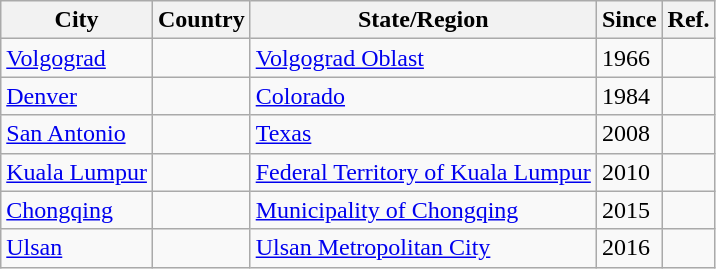<table class="wikitable">
<tr>
<th>City</th>
<th>Country</th>
<th>State/Region</th>
<th>Since</th>
<th>Ref.</th>
</tr>
<tr>
<td><a href='#'>Volgograd</a></td>
<td></td>
<td><a href='#'>Volgograd Oblast</a></td>
<td>1966</td>
<td></td>
</tr>
<tr>
<td><a href='#'>Denver</a></td>
<td></td>
<td><a href='#'>Colorado</a></td>
<td>1984</td>
<td></td>
</tr>
<tr>
<td><a href='#'>San Antonio</a></td>
<td></td>
<td><a href='#'>Texas</a></td>
<td>2008</td>
<td></td>
</tr>
<tr>
<td><a href='#'>Kuala Lumpur</a></td>
<td></td>
<td><a href='#'>Federal Territory of Kuala Lumpur</a></td>
<td>2010</td>
<td></td>
</tr>
<tr>
<td><a href='#'>Chongqing</a></td>
<td></td>
<td><a href='#'>Municipality of Chongqing</a></td>
<td>2015</td>
<td></td>
</tr>
<tr>
<td><a href='#'>Ulsan</a></td>
<td></td>
<td><a href='#'>Ulsan Metropolitan City</a></td>
<td>2016</td>
<td></td>
</tr>
</table>
